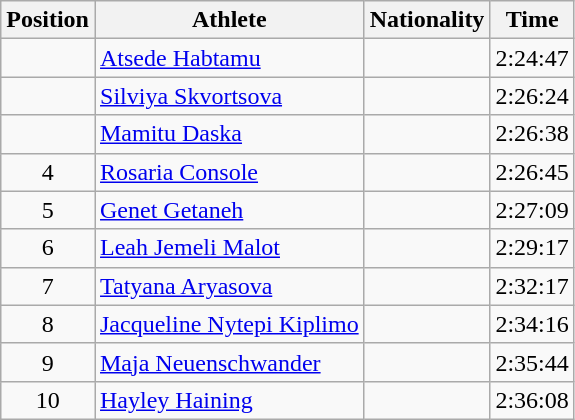<table class="wikitable sortable">
<tr>
<th>Position</th>
<th>Athlete</th>
<th>Nationality</th>
<th>Time</th>
</tr>
<tr>
<td style="text-align:center"></td>
<td><a href='#'>Atsede Habtamu</a></td>
<td></td>
<td>2:24:47</td>
</tr>
<tr>
<td style="text-align:center"></td>
<td><a href='#'>Silviya Skvortsova</a></td>
<td></td>
<td>2:26:24</td>
</tr>
<tr>
<td style="text-align:center"></td>
<td><a href='#'>Mamitu Daska</a></td>
<td></td>
<td>2:26:38</td>
</tr>
<tr>
<td style="text-align:center">4</td>
<td><a href='#'>Rosaria Console</a></td>
<td></td>
<td>2:26:45</td>
</tr>
<tr>
<td style="text-align:center">5</td>
<td><a href='#'>Genet Getaneh</a></td>
<td></td>
<td>2:27:09</td>
</tr>
<tr>
<td style="text-align:center">6</td>
<td><a href='#'>Leah Jemeli Malot</a></td>
<td></td>
<td>2:29:17</td>
</tr>
<tr>
<td style="text-align:center">7</td>
<td><a href='#'>Tatyana Aryasova</a></td>
<td></td>
<td>2:32:17</td>
</tr>
<tr>
<td style="text-align:center">8</td>
<td><a href='#'>Jacqueline Nytepi Kiplimo</a></td>
<td></td>
<td>2:34:16</td>
</tr>
<tr>
<td style="text-align:center">9</td>
<td><a href='#'>Maja Neuenschwander</a></td>
<td></td>
<td>2:35:44</td>
</tr>
<tr>
<td style="text-align:center">10</td>
<td><a href='#'>Hayley Haining</a></td>
<td></td>
<td>2:36:08</td>
</tr>
</table>
